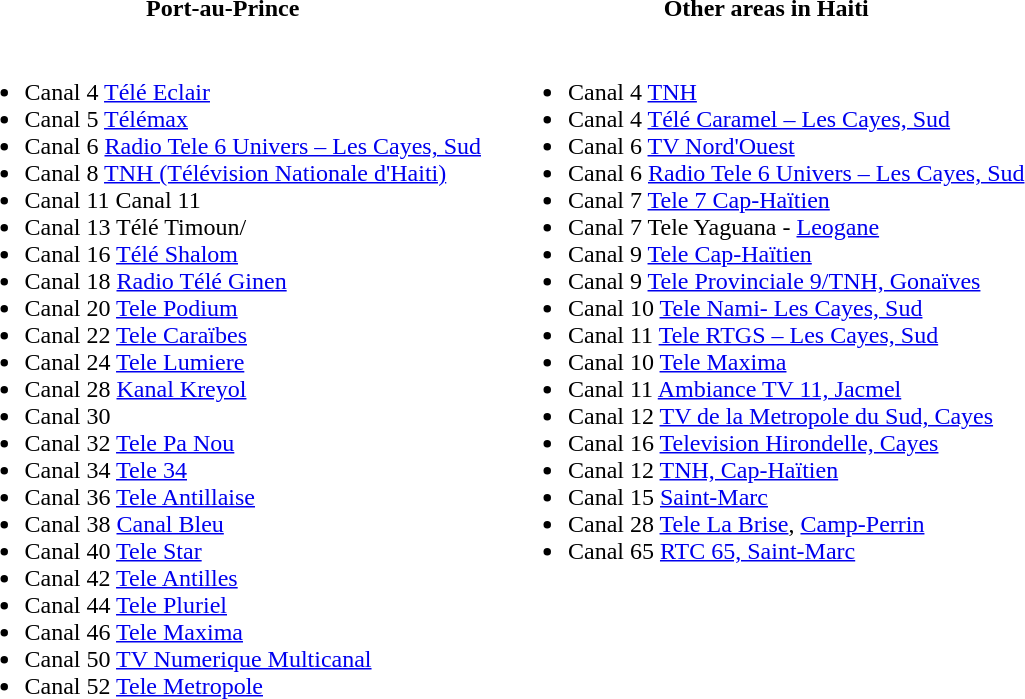<table>
<tr>
<th>Port-au-Prince</th>
<th></th>
<th>Other areas in Haiti</th>
</tr>
<tr>
<td><br><ul><li>Canal 4 <a href='#'>Télé Eclair</a></li><li>Canal 5 <a href='#'>Télémax</a></li><li>Canal 6 <a href='#'>Radio Tele 6 Univers – Les Cayes, Sud</a></li><li>Canal 8 <a href='#'>TNH (Télévision Nationale d'Haiti)</a></li><li>Canal 11 Canal 11</li><li>Canal 13 Télé Timoun/</li><li>Canal 16 <a href='#'>Télé Shalom</a></li><li>Canal 18 <a href='#'>Radio Télé Ginen</a></li><li>Canal 20 <a href='#'>Tele Podium</a></li><li>Canal 22 <a href='#'>Tele Caraïbes</a></li><li>Canal 24 <a href='#'>Tele Lumiere</a></li><li>Canal 28 <a href='#'>Kanal Kreyol</a></li><li>Canal 30  </li><li>Canal 32 <a href='#'>Tele Pa Nou</a></li><li>Canal 34 <a href='#'>Tele 34</a></li><li>Canal 36 <a href='#'>Tele Antillaise</a></li><li>Canal 38 <a href='#'>Canal Bleu</a></li><li>Canal 40 <a href='#'>Tele Star</a></li><li>Canal 42 <a href='#'>Tele Antilles</a></li><li>Canal 44 <a href='#'>Tele Pluriel</a></li><li>Canal 46 <a href='#'>Tele Maxima</a></li><li>Canal 50 <a href='#'>TV Numerique Multicanal</a></li><li>Canal 52 <a href='#'>Tele Metropole</a></li></ul></td>
<td width=10em></td>
<td valign="top"><br><ul><li>Canal 4 <a href='#'>TNH</a></li><li>Canal 4 <a href='#'>Télé Caramel – Les Cayes, Sud</a></li><li>Canal 6 <a href='#'>TV Nord'Ouest</a></li><li>Canal 6 <a href='#'>Radio Tele 6 Univers – Les Cayes, Sud</a></li><li>Canal 7 <a href='#'>Tele 7 Cap-Haïtien</a></li><li>Canal 7  Tele Yaguana - <a href='#'>Leogane</a></li><li>Canal 9 <a href='#'>Tele Cap-Haïtien</a></li><li>Canal 9 <a href='#'>Tele Provinciale 9/TNH, Gonaïves</a></li><li>Canal 10 <a href='#'>Tele Nami- Les Cayes, Sud</a></li><li>Canal 11 <a href='#'>Tele RTGS – Les Cayes, Sud</a></li><li>Canal 10 <a href='#'>Tele Maxima</a></li><li>Canal 11 <a href='#'>Ambiance TV 11, Jacmel</a></li><li>Canal 12 <a href='#'>TV de la Metropole du Sud, Cayes</a></li><li>Canal 16  <a href='#'>Television Hirondelle, Cayes</a></li><li>Canal 12 <a href='#'>TNH, Cap-Haïtien</a></li><li>Canal 15 <a href='#'>Saint-Marc</a></li><li>Canal 28 <a href='#'>Tele La Brise</a>, <a href='#'>Camp-Perrin</a></li><li>Canal 65 <a href='#'>RTC 65, Saint-Marc</a></li></ul></td>
</tr>
</table>
